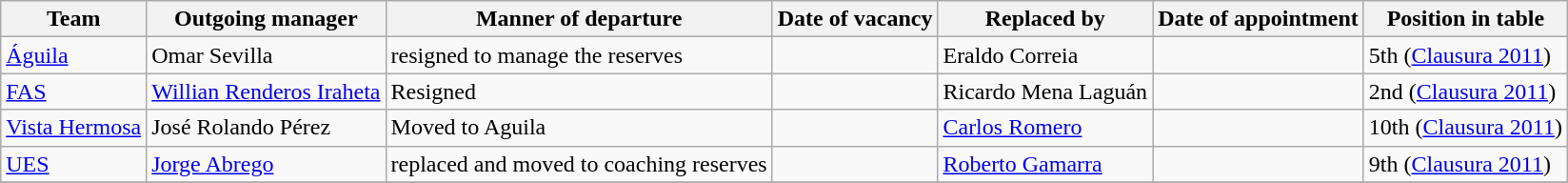<table class="wikitable">
<tr>
<th>Team</th>
<th>Outgoing manager</th>
<th>Manner of departure</th>
<th>Date of vacancy</th>
<th>Replaced by</th>
<th>Date of appointment</th>
<th>Position in table</th>
</tr>
<tr>
<td><a href='#'>Águila</a></td>
<td> Omar Sevilla</td>
<td>resigned to manage the reserves</td>
<td></td>
<td> Eraldo Correia</td>
<td></td>
<td>5th (<a href='#'>Clausura 2011</a>)</td>
</tr>
<tr>
<td><a href='#'>FAS</a></td>
<td> <a href='#'>Willian Renderos Iraheta</a></td>
<td>Resigned</td>
<td></td>
<td> Ricardo Mena Laguán</td>
<td></td>
<td>2nd (<a href='#'>Clausura 2011</a>)</td>
</tr>
<tr>
<td><a href='#'>Vista Hermosa</a></td>
<td> José Rolando Pérez</td>
<td>Moved to Aguila</td>
<td></td>
<td> <a href='#'>Carlos Romero</a></td>
<td></td>
<td>10th (<a href='#'>Clausura 2011</a>)</td>
</tr>
<tr>
<td><a href='#'>UES</a></td>
<td> <a href='#'>Jorge Abrego</a></td>
<td>replaced and moved to coaching reserves</td>
<td></td>
<td> <a href='#'>Roberto Gamarra</a></td>
<td></td>
<td>9th (<a href='#'>Clausura 2011</a>)</td>
</tr>
<tr>
</tr>
</table>
